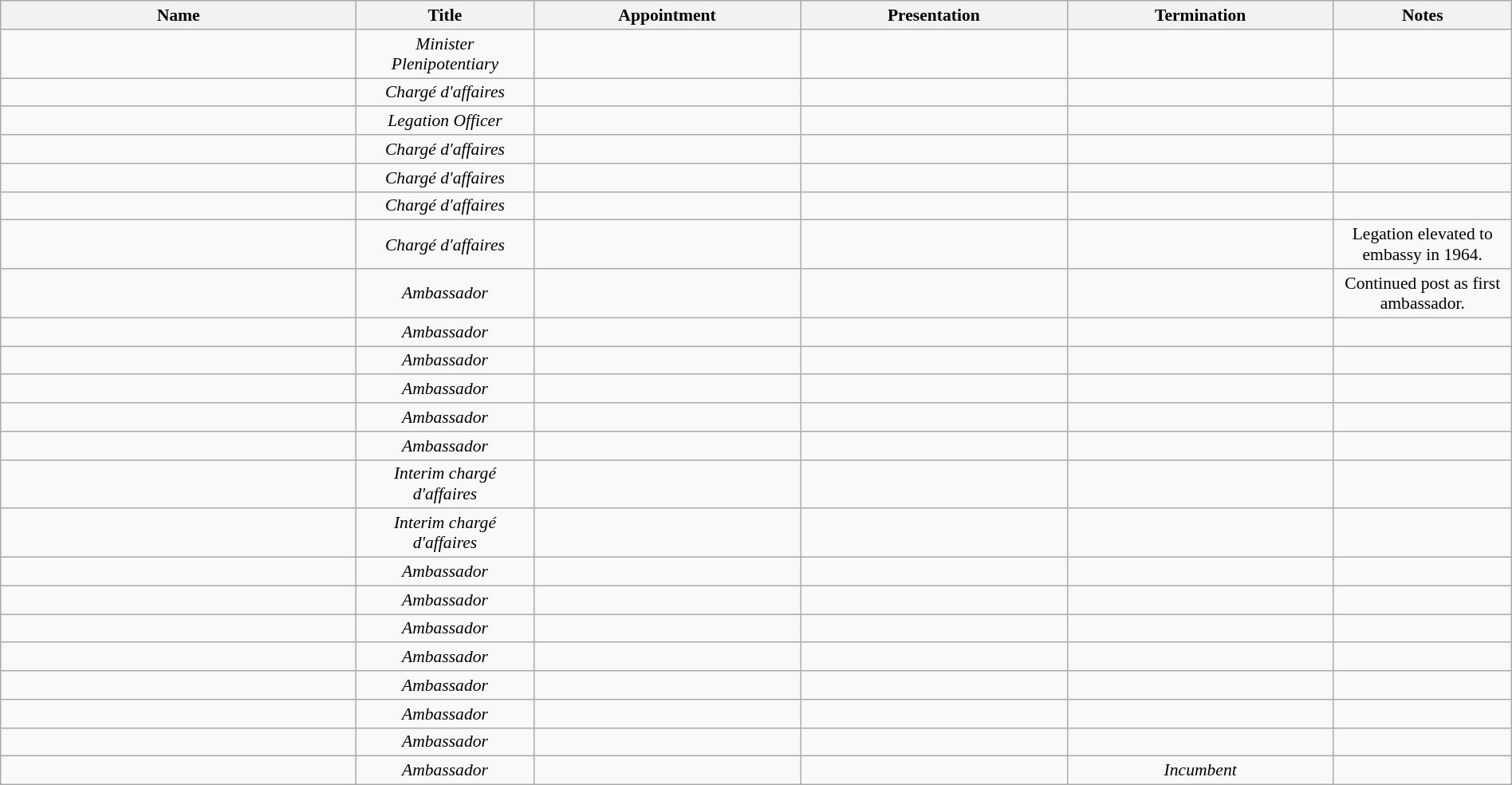<table class="wikitable sortable" style="font-size:90%; text-align:center; width:100%;">
<tr>
<th style="width:20%;">Name</th>
<th style="width:10%;">Title</th>
<th style="width:15%;">Appointment</th>
<th style="width:15%;">Presentation</th>
<th style="width:15%;">Termination</th>
<th style="width:10%;">Notes</th>
</tr>
<tr>
<td></td>
<td><em>Minister Plenipotentiary</em></td>
<td></td>
<td></td>
<td></td>
<td></td>
</tr>
<tr>
<td></td>
<td><em>Chargé d'affaires</em></td>
<td></td>
<td></td>
<td></td>
<td></td>
</tr>
<tr>
<td></td>
<td><em>Legation Officer</em></td>
<td></td>
<td></td>
<td></td>
<td></td>
</tr>
<tr>
<td></td>
<td><em>Chargé d'affaires</em></td>
<td></td>
<td></td>
<td></td>
<td></td>
</tr>
<tr>
<td></td>
<td><em>Chargé d'affaires</em></td>
<td></td>
<td></td>
<td></td>
<td></td>
</tr>
<tr>
<td></td>
<td><em>Chargé d'affaires</em></td>
<td></td>
<td></td>
<td></td>
<td></td>
</tr>
<tr>
<td></td>
<td><em>Chargé d'affaires</em></td>
<td></td>
<td></td>
<td></td>
<td>Legation elevated to embassy in 1964.</td>
</tr>
<tr>
<td></td>
<td><em>Ambassador</em></td>
<td></td>
<td></td>
<td></td>
<td>Continued post as first ambassador.</td>
</tr>
<tr>
<td></td>
<td><em>Ambassador</em></td>
<td></td>
<td></td>
<td></td>
<td></td>
</tr>
<tr>
<td></td>
<td><em>Ambassador</em></td>
<td></td>
<td></td>
<td></td>
<td></td>
</tr>
<tr>
<td></td>
<td><em>Ambassador</em></td>
<td></td>
<td></td>
<td></td>
<td></td>
</tr>
<tr>
<td></td>
<td><em>Ambassador</em></td>
<td></td>
<td></td>
<td></td>
<td></td>
</tr>
<tr>
<td></td>
<td><em>Ambassador</em></td>
<td></td>
<td></td>
<td></td>
<td></td>
</tr>
<tr>
<td></td>
<td><em>Interim chargé d'affaires</em></td>
<td></td>
<td></td>
<td></td>
<td></td>
</tr>
<tr>
<td></td>
<td><em>Interim chargé d'affaires</em></td>
<td></td>
<td></td>
<td></td>
<td></td>
</tr>
<tr>
<td></td>
<td><em>Ambassador</em></td>
<td></td>
<td></td>
<td></td>
<td></td>
</tr>
<tr>
<td></td>
<td><em>Ambassador</em></td>
<td></td>
<td></td>
<td></td>
<td></td>
</tr>
<tr>
<td></td>
<td><em>Ambassador</em></td>
<td></td>
<td></td>
<td></td>
<td></td>
</tr>
<tr>
<td></td>
<td><em>Ambassador</em></td>
<td></td>
<td></td>
<td></td>
<td></td>
</tr>
<tr>
<td></td>
<td><em>Ambassador</em></td>
<td></td>
<td></td>
<td></td>
<td></td>
</tr>
<tr>
<td></td>
<td><em>Ambassador</em></td>
<td></td>
<td></td>
<td></td>
<td></td>
</tr>
<tr>
<td></td>
<td><em>Ambassador</em></td>
<td></td>
<td></td>
<td></td>
<td></td>
</tr>
<tr>
<td></td>
<td><em>Ambassador</em></td>
<td></td>
<td></td>
<td><em>Incumbent</em></td>
<td></td>
</tr>
</table>
